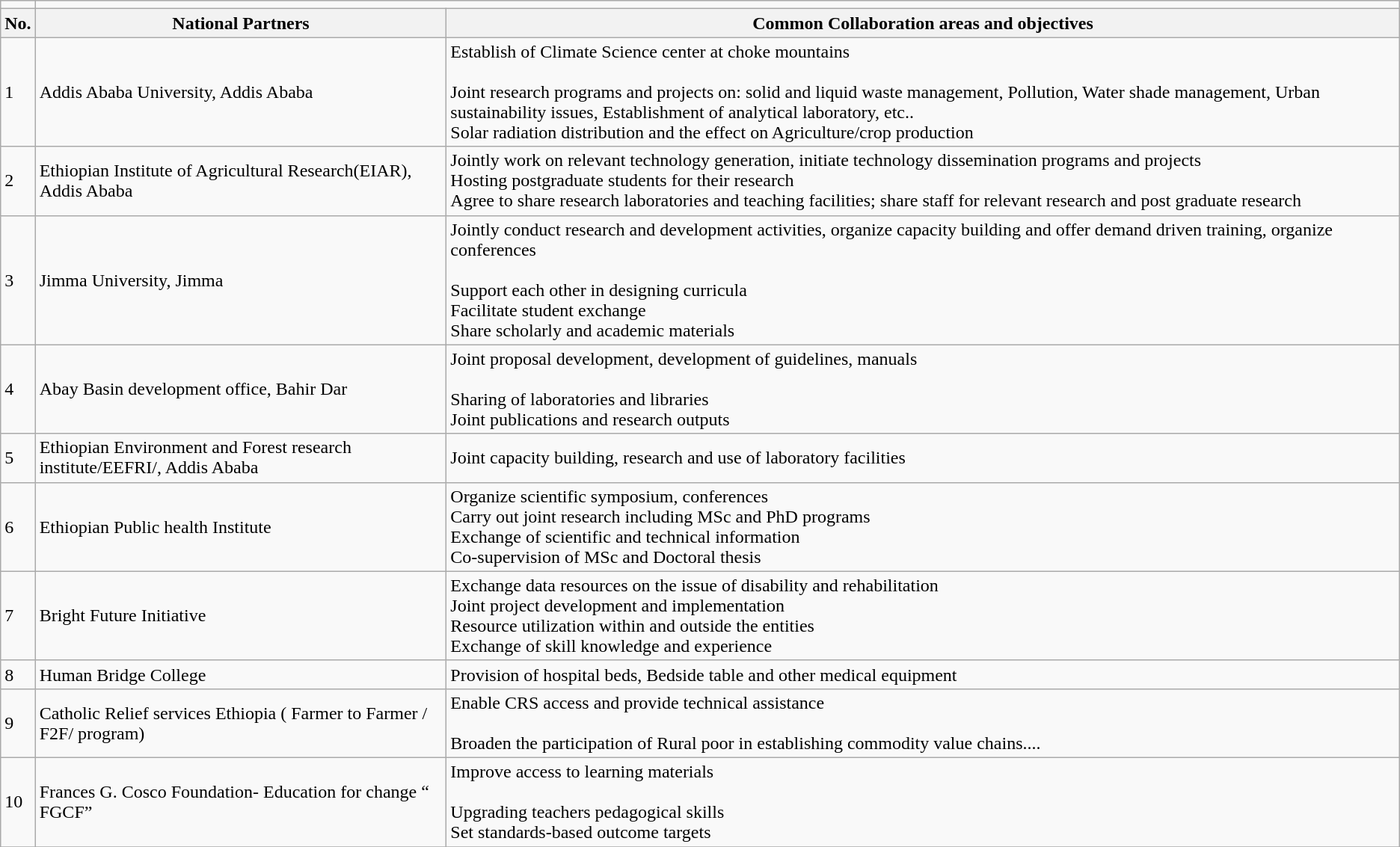<table class="wikitable">
<tr>
<td></td>
</tr>
<tr>
<th>No.</th>
<th>National Partners</th>
<th>Common Collaboration areas and objectives</th>
</tr>
<tr>
<td>1</td>
<td>Addis Ababa University, Addis Ababa</td>
<td>Establish of Climate Science center at choke mountains<br><br>Joint research programs and projects on: solid and liquid waste management, Pollution, Water shade management, Urban sustainability issues, Establishment of analytical laboratory, etc..<br>
Solar radiation distribution and the effect on Agriculture/crop production</td>
</tr>
<tr>
<td>2</td>
<td>Ethiopian Institute of Agricultural Research(EIAR), Addis Ababa</td>
<td>Jointly work on relevant technology generation, initiate technology dissemination programs and projects<br>Hosting postgraduate students for their research<br>
Agree to share research laboratories and teaching facilities; share staff for relevant research and post graduate research</td>
</tr>
<tr>
<td>3</td>
<td>Jimma University, Jimma</td>
<td>Jointly conduct research and development activities, organize capacity building and offer demand driven training, organize conferences<br><br>Support each other in designing curricula<br>
Facilitate student exchange<br>
Share scholarly and academic materials</td>
</tr>
<tr>
<td>4</td>
<td>Abay Basin development office, Bahir Dar</td>
<td>Joint proposal development, development of guidelines, manuals<br><br>Sharing of laboratories and libraries<br>
Joint publications and research outputs</td>
</tr>
<tr>
<td>5</td>
<td>Ethiopian Environment and Forest research institute/EEFRI/,  Addis Ababa</td>
<td>Joint capacity building, research and use of laboratory facilities</td>
</tr>
<tr>
<td>6</td>
<td>Ethiopian Public health Institute</td>
<td>Organize scientific symposium, conferences<br>Carry out joint research including MSc and PhD programs<br>Exchange of scientific and technical information<br>Co-supervision of MSc and Doctoral thesis</td>
</tr>
<tr>
<td>7</td>
<td>Bright Future Initiative</td>
<td>Exchange data resources on the issue of disability and rehabilitation<br>Joint project development and implementation<br>Resource utilization within and outside the entities<br>
Exchange of skill knowledge and experience</td>
</tr>
<tr>
<td>8</td>
<td>Human Bridge College</td>
<td>Provision of hospital beds, Bedside table and other medical equipment</td>
</tr>
<tr>
<td>9</td>
<td>Catholic Relief services Ethiopia ( Farmer to Farmer / F2F/ program)</td>
<td>Enable CRS access and provide technical assistance <br><br>Broaden the participation of Rural poor in establishing commodity value chains....</td>
</tr>
<tr>
<td>10</td>
<td>Frances G. Cosco Foundation- Education for change “ FGCF”</td>
<td>Improve access to learning materials<br><br>Upgrading teachers pedagogical skills<br>
Set standards-based outcome targets</td>
</tr>
<tr>
</tr>
</table>
